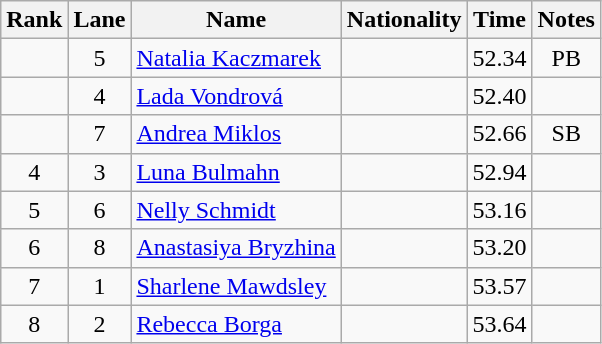<table class="wikitable sortable" style="text-align:center">
<tr>
<th>Rank</th>
<th>Lane</th>
<th>Name</th>
<th>Nationality</th>
<th>Time</th>
<th>Notes</th>
</tr>
<tr>
<td></td>
<td>5</td>
<td align=left><a href='#'>Natalia Kaczmarek</a></td>
<td align=left></td>
<td>52.34</td>
<td>PB</td>
</tr>
<tr>
<td></td>
<td>4</td>
<td align=left><a href='#'>Lada Vondrová</a></td>
<td align=left></td>
<td>52.40</td>
<td></td>
</tr>
<tr>
<td></td>
<td>7</td>
<td align=left><a href='#'>Andrea Miklos</a></td>
<td align=left></td>
<td>52.66</td>
<td>SB</td>
</tr>
<tr>
<td>4</td>
<td>3</td>
<td align=left><a href='#'>Luna Bulmahn</a></td>
<td align=left></td>
<td>52.94</td>
<td></td>
</tr>
<tr>
<td>5</td>
<td>6</td>
<td align=left><a href='#'>Nelly Schmidt</a></td>
<td align=left></td>
<td>53.16</td>
<td></td>
</tr>
<tr>
<td>6</td>
<td>8</td>
<td align=left><a href='#'>Anastasiya Bryzhina</a></td>
<td align=left></td>
<td>53.20</td>
<td></td>
</tr>
<tr>
<td>7</td>
<td>1</td>
<td align=left><a href='#'>Sharlene Mawdsley</a></td>
<td align=left></td>
<td>53.57</td>
<td></td>
</tr>
<tr>
<td>8</td>
<td>2</td>
<td align=left><a href='#'>Rebecca Borga</a></td>
<td align=left></td>
<td>53.64</td>
<td></td>
</tr>
</table>
